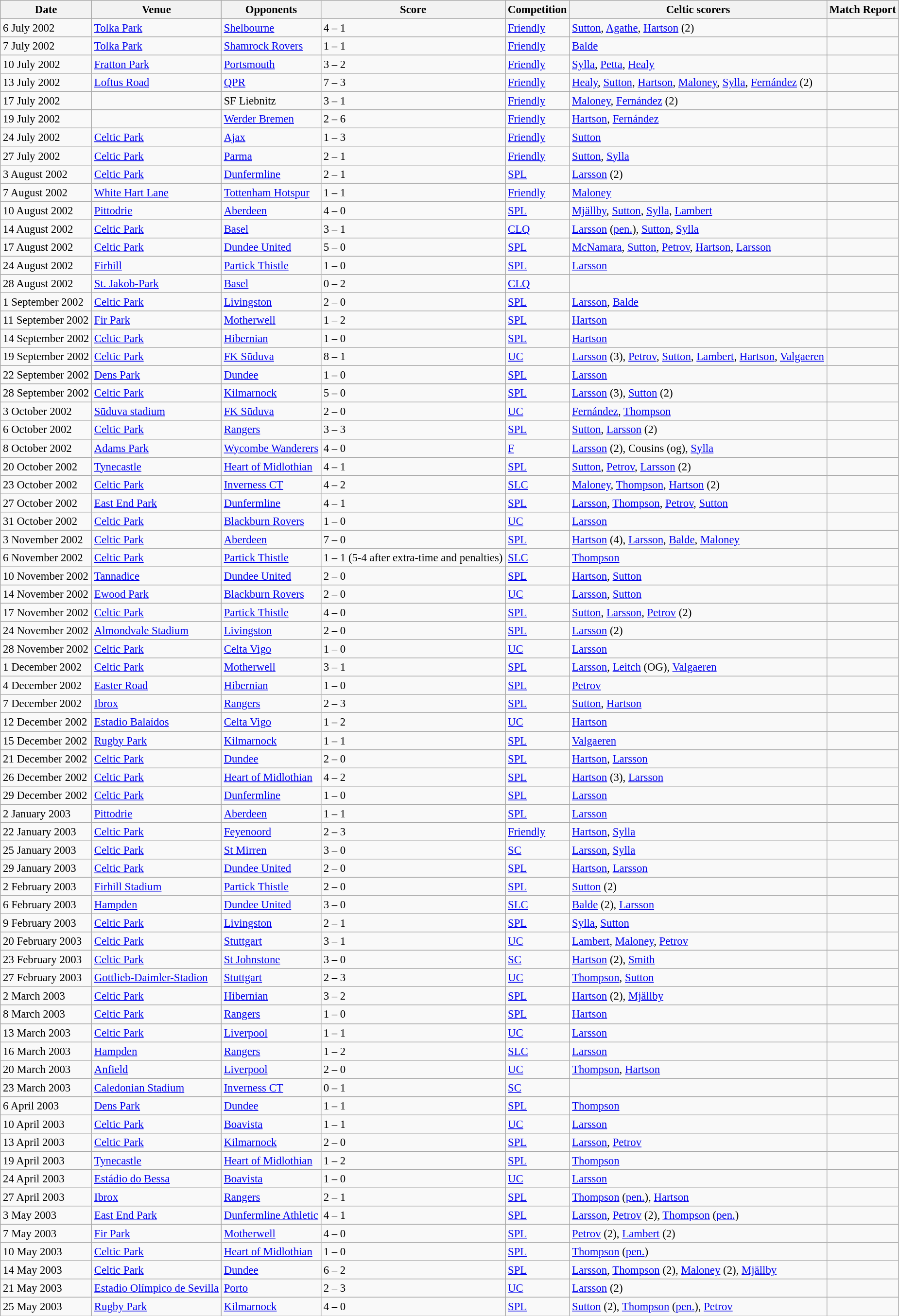<table class="wikitable" style="font-size:95%">
<tr>
<th>Date</th>
<th>Venue</th>
<th>Opponents</th>
<th>Score</th>
<th>Competition</th>
<th>Celtic scorers</th>
<th>Match Report</th>
</tr>
<tr>
<td>6 July 2002</td>
<td><a href='#'>Tolka Park</a></td>
<td><a href='#'>Shelbourne</a></td>
<td>4 – 1</td>
<td><a href='#'>Friendly</a></td>
<td><a href='#'>Sutton</a>, <a href='#'>Agathe</a>, <a href='#'>Hartson</a> (2)</td>
<td></td>
</tr>
<tr>
<td>7 July 2002</td>
<td><a href='#'>Tolka Park</a></td>
<td><a href='#'>Shamrock Rovers</a></td>
<td>1 – 1</td>
<td><a href='#'>Friendly</a></td>
<td><a href='#'>Balde</a></td>
<td></td>
</tr>
<tr>
<td>10 July 2002</td>
<td><a href='#'>Fratton Park</a></td>
<td><a href='#'>Portsmouth</a></td>
<td>3 – 2</td>
<td><a href='#'>Friendly</a></td>
<td><a href='#'>Sylla</a>, <a href='#'>Petta</a>, <a href='#'>Healy</a></td>
<td></td>
</tr>
<tr>
<td>13 July 2002</td>
<td><a href='#'>Loftus Road</a></td>
<td><a href='#'>QPR</a></td>
<td>7 – 3</td>
<td><a href='#'>Friendly</a></td>
<td><a href='#'>Healy</a>, <a href='#'>Sutton</a>, <a href='#'>Hartson</a>, <a href='#'>Maloney</a>, <a href='#'>Sylla</a>, <a href='#'>Fernández</a> (2)</td>
<td></td>
</tr>
<tr>
<td>17 July 2002</td>
<td></td>
<td>SF Liebnitz</td>
<td>3 – 1</td>
<td><a href='#'>Friendly</a></td>
<td><a href='#'>Maloney</a>, <a href='#'>Fernández</a> (2)</td>
<td></td>
</tr>
<tr>
<td>19 July 2002</td>
<td></td>
<td><a href='#'>Werder Bremen</a></td>
<td>2 – 6</td>
<td><a href='#'>Friendly</a></td>
<td><a href='#'>Hartson</a>, <a href='#'>Fernández</a></td>
<td></td>
</tr>
<tr>
<td>24 July 2002</td>
<td><a href='#'>Celtic Park</a></td>
<td><a href='#'>Ajax</a></td>
<td>1 – 3</td>
<td><a href='#'>Friendly</a></td>
<td><a href='#'>Sutton</a></td>
<td></td>
</tr>
<tr>
<td>27 July 2002</td>
<td><a href='#'>Celtic Park</a></td>
<td><a href='#'>Parma</a></td>
<td>2 – 1</td>
<td><a href='#'>Friendly</a></td>
<td><a href='#'>Sutton</a>, <a href='#'>Sylla</a></td>
<td></td>
</tr>
<tr>
<td>3 August 2002</td>
<td><a href='#'>Celtic Park</a></td>
<td><a href='#'>Dunfermline</a></td>
<td>2 – 1</td>
<td><a href='#'>SPL</a></td>
<td><a href='#'>Larsson</a> (2)</td>
<td></td>
</tr>
<tr>
<td>7 August 2002</td>
<td><a href='#'>White Hart Lane</a></td>
<td><a href='#'>Tottenham Hotspur</a></td>
<td>1 – 1</td>
<td><a href='#'>Friendly</a></td>
<td><a href='#'>Maloney</a></td>
<td></td>
</tr>
<tr>
<td>10 August 2002</td>
<td><a href='#'>Pittodrie</a></td>
<td><a href='#'>Aberdeen</a></td>
<td>4 – 0</td>
<td><a href='#'>SPL</a></td>
<td><a href='#'>Mjällby</a>, <a href='#'>Sutton</a>, <a href='#'>Sylla</a>, <a href='#'>Lambert</a></td>
<td></td>
</tr>
<tr>
<td>14 August 2002</td>
<td><a href='#'>Celtic Park</a></td>
<td><a href='#'>Basel</a></td>
<td>3 – 1</td>
<td><a href='#'>CLQ</a></td>
<td><a href='#'>Larsson</a> (<a href='#'>pen.</a>), <a href='#'>Sutton</a>, <a href='#'>Sylla</a></td>
<td></td>
</tr>
<tr>
<td>17 August 2002</td>
<td><a href='#'>Celtic Park</a></td>
<td><a href='#'>Dundee United</a></td>
<td>5 – 0</td>
<td><a href='#'>SPL</a></td>
<td><a href='#'>McNamara</a>, <a href='#'>Sutton</a>, <a href='#'>Petrov</a>, <a href='#'>Hartson</a>, <a href='#'>Larsson</a></td>
<td></td>
</tr>
<tr>
<td>24 August 2002</td>
<td><a href='#'>Firhill</a></td>
<td><a href='#'>Partick Thistle</a></td>
<td>1 – 0</td>
<td><a href='#'>SPL</a></td>
<td><a href='#'>Larsson</a></td>
<td></td>
</tr>
<tr>
<td>28 August 2002</td>
<td><a href='#'>St. Jakob-Park</a></td>
<td><a href='#'>Basel</a></td>
<td>0 – 2</td>
<td><a href='#'>CLQ</a></td>
<td></td>
<td></td>
</tr>
<tr>
<td>1 September 2002</td>
<td><a href='#'>Celtic Park</a></td>
<td><a href='#'>Livingston</a></td>
<td>2 – 0</td>
<td><a href='#'>SPL</a></td>
<td><a href='#'>Larsson</a>, <a href='#'>Balde</a></td>
<td></td>
</tr>
<tr>
<td>11 September 2002</td>
<td><a href='#'>Fir Park</a></td>
<td><a href='#'>Motherwell</a></td>
<td>1 – 2</td>
<td><a href='#'>SPL</a></td>
<td><a href='#'>Hartson</a></td>
<td></td>
</tr>
<tr>
<td>14 September 2002</td>
<td><a href='#'>Celtic Park</a></td>
<td><a href='#'>Hibernian</a></td>
<td>1 – 0</td>
<td><a href='#'>SPL</a></td>
<td><a href='#'>Hartson</a></td>
<td></td>
</tr>
<tr>
<td>19 September 2002</td>
<td><a href='#'>Celtic Park</a></td>
<td><a href='#'>FK Sūduva</a></td>
<td>8 – 1</td>
<td><a href='#'>UC</a></td>
<td><a href='#'>Larsson</a> (3), <a href='#'>Petrov</a>, <a href='#'>Sutton</a>, <a href='#'>Lambert</a>, <a href='#'>Hartson</a>, <a href='#'>Valgaeren</a></td>
<td></td>
</tr>
<tr>
<td>22 September 2002</td>
<td><a href='#'>Dens Park</a></td>
<td><a href='#'>Dundee</a></td>
<td>1 – 0</td>
<td><a href='#'>SPL</a></td>
<td><a href='#'>Larsson</a></td>
<td></td>
</tr>
<tr>
<td>28 September 2002</td>
<td><a href='#'>Celtic Park</a></td>
<td><a href='#'>Kilmarnock</a></td>
<td>5 – 0</td>
<td><a href='#'>SPL</a></td>
<td><a href='#'>Larsson</a> (3), <a href='#'>Sutton</a> (2)</td>
<td></td>
</tr>
<tr>
<td>3 October 2002</td>
<td><a href='#'>Sūduva stadium</a></td>
<td><a href='#'>FK Sūduva</a></td>
<td>2 – 0</td>
<td><a href='#'>UC</a></td>
<td><a href='#'>Fernández</a>, <a href='#'>Thompson</a></td>
<td></td>
</tr>
<tr>
<td>6 October 2002</td>
<td><a href='#'>Celtic Park</a></td>
<td><a href='#'>Rangers</a></td>
<td>3 – 3</td>
<td><a href='#'>SPL</a></td>
<td><a href='#'>Sutton</a>, <a href='#'>Larsson</a> (2)</td>
<td></td>
</tr>
<tr>
<td>8 October 2002</td>
<td><a href='#'>Adams Park</a></td>
<td><a href='#'>Wycombe Wanderers</a></td>
<td>4 – 0</td>
<td><a href='#'>F</a></td>
<td><a href='#'>Larsson</a> (2), Cousins (og), <a href='#'>Sylla</a></td>
<td></td>
</tr>
<tr>
<td>20 October 2002</td>
<td><a href='#'>Tynecastle</a></td>
<td><a href='#'>Heart of Midlothian</a></td>
<td>4 – 1</td>
<td><a href='#'>SPL</a></td>
<td><a href='#'>Sutton</a>, <a href='#'>Petrov</a>, <a href='#'>Larsson</a> (2)</td>
<td></td>
</tr>
<tr>
<td>23 October 2002</td>
<td><a href='#'>Celtic Park</a></td>
<td><a href='#'>Inverness CT</a></td>
<td>4 – 2</td>
<td><a href='#'>SLC</a></td>
<td><a href='#'>Maloney</a>, <a href='#'>Thompson</a>, <a href='#'>Hartson</a> (2)</td>
<td></td>
</tr>
<tr>
<td>27 October 2002</td>
<td><a href='#'>East End Park</a></td>
<td><a href='#'>Dunfermline</a></td>
<td>4 – 1</td>
<td><a href='#'>SPL</a></td>
<td><a href='#'>Larsson</a>, <a href='#'>Thompson</a>, <a href='#'>Petrov</a>, <a href='#'>Sutton</a></td>
<td></td>
</tr>
<tr>
<td>31 October 2002</td>
<td><a href='#'>Celtic Park</a></td>
<td><a href='#'>Blackburn Rovers</a></td>
<td>1 – 0</td>
<td><a href='#'>UC</a></td>
<td><a href='#'>Larsson</a></td>
<td></td>
</tr>
<tr>
<td>3 November 2002</td>
<td><a href='#'>Celtic Park</a></td>
<td><a href='#'>Aberdeen</a></td>
<td>7 – 0</td>
<td><a href='#'>SPL</a></td>
<td><a href='#'>Hartson</a> (4), <a href='#'>Larsson</a>, <a href='#'>Balde</a>, <a href='#'>Maloney</a></td>
<td></td>
</tr>
<tr>
<td>6 November 2002</td>
<td><a href='#'>Celtic Park</a></td>
<td><a href='#'>Partick Thistle</a></td>
<td>1 – 1 (5-4 after extra-time and penalties)</td>
<td><a href='#'>SLC</a></td>
<td><a href='#'>Thompson</a></td>
<td></td>
</tr>
<tr>
<td>10 November 2002</td>
<td><a href='#'>Tannadice</a></td>
<td><a href='#'>Dundee United</a></td>
<td>2 – 0</td>
<td><a href='#'>SPL</a></td>
<td><a href='#'>Hartson</a>, <a href='#'>Sutton</a></td>
<td></td>
</tr>
<tr>
<td>14 November 2002</td>
<td><a href='#'>Ewood Park</a></td>
<td><a href='#'>Blackburn Rovers</a></td>
<td>2 – 0</td>
<td><a href='#'>UC</a></td>
<td><a href='#'>Larsson</a>, <a href='#'>Sutton</a></td>
<td></td>
</tr>
<tr>
<td>17 November 2002</td>
<td><a href='#'>Celtic Park</a></td>
<td><a href='#'>Partick Thistle</a></td>
<td>4 – 0</td>
<td><a href='#'>SPL</a></td>
<td><a href='#'>Sutton</a>, <a href='#'>Larsson</a>, <a href='#'>Petrov</a> (2)</td>
<td></td>
</tr>
<tr>
<td>24 November 2002</td>
<td><a href='#'>Almondvale Stadium</a></td>
<td><a href='#'>Livingston</a></td>
<td>2 – 0</td>
<td><a href='#'>SPL</a></td>
<td><a href='#'>Larsson</a> (2)</td>
<td></td>
</tr>
<tr>
<td>28 November 2002</td>
<td><a href='#'>Celtic Park</a></td>
<td><a href='#'>Celta Vigo</a></td>
<td>1 – 0</td>
<td><a href='#'>UC</a></td>
<td><a href='#'>Larsson</a></td>
<td></td>
</tr>
<tr>
<td>1 December 2002</td>
<td><a href='#'>Celtic Park</a></td>
<td><a href='#'>Motherwell</a></td>
<td>3 – 1</td>
<td><a href='#'>SPL</a></td>
<td><a href='#'>Larsson</a>, <a href='#'>Leitch</a> (OG), <a href='#'>Valgaeren</a></td>
<td></td>
</tr>
<tr>
<td>4 December 2002</td>
<td><a href='#'>Easter Road</a></td>
<td><a href='#'>Hibernian</a></td>
<td>1 – 0</td>
<td><a href='#'>SPL</a></td>
<td><a href='#'>Petrov</a></td>
<td></td>
</tr>
<tr>
<td>7 December 2002</td>
<td><a href='#'>Ibrox</a></td>
<td><a href='#'>Rangers</a></td>
<td>2 – 3</td>
<td><a href='#'>SPL</a></td>
<td><a href='#'>Sutton</a>, <a href='#'>Hartson</a></td>
<td></td>
</tr>
<tr>
<td>12 December 2002</td>
<td><a href='#'>Estadio Balaídos</a></td>
<td><a href='#'>Celta Vigo</a></td>
<td>1 – 2</td>
<td><a href='#'>UC</a></td>
<td><a href='#'>Hartson</a></td>
<td></td>
</tr>
<tr>
<td>15 December 2002</td>
<td><a href='#'>Rugby Park</a></td>
<td><a href='#'>Kilmarnock</a></td>
<td>1 – 1</td>
<td><a href='#'>SPL</a></td>
<td><a href='#'>Valgaeren</a></td>
<td></td>
</tr>
<tr>
<td>21 December 2002</td>
<td><a href='#'>Celtic Park</a></td>
<td><a href='#'>Dundee</a></td>
<td>2 – 0</td>
<td><a href='#'>SPL</a></td>
<td><a href='#'>Hartson</a>, <a href='#'>Larsson</a></td>
<td></td>
</tr>
<tr>
<td>26 December 2002</td>
<td><a href='#'>Celtic Park</a></td>
<td><a href='#'>Heart of Midlothian</a></td>
<td>4 – 2</td>
<td><a href='#'>SPL</a></td>
<td><a href='#'>Hartson</a> (3), <a href='#'>Larsson</a></td>
<td></td>
</tr>
<tr>
<td>29 December 2002</td>
<td><a href='#'>Celtic Park</a></td>
<td><a href='#'>Dunfermline</a></td>
<td>1 – 0</td>
<td><a href='#'>SPL</a></td>
<td><a href='#'>Larsson</a></td>
<td></td>
</tr>
<tr>
<td>2 January 2003</td>
<td><a href='#'>Pittodrie</a></td>
<td><a href='#'>Aberdeen</a></td>
<td>1 – 1</td>
<td><a href='#'>SPL</a></td>
<td><a href='#'>Larsson</a></td>
<td></td>
</tr>
<tr>
<td>22 January 2003</td>
<td><a href='#'>Celtic Park</a></td>
<td><a href='#'>Feyenoord</a></td>
<td>2 – 3</td>
<td><a href='#'>Friendly</a></td>
<td><a href='#'>Hartson</a>, <a href='#'>Sylla</a></td>
<td></td>
</tr>
<tr>
<td>25 January 2003</td>
<td><a href='#'>Celtic Park</a></td>
<td><a href='#'>St Mirren</a></td>
<td>3 – 0</td>
<td><a href='#'>SC</a></td>
<td><a href='#'>Larsson</a>, <a href='#'>Sylla</a></td>
<td></td>
</tr>
<tr>
<td>29 January 2003</td>
<td><a href='#'>Celtic Park</a></td>
<td><a href='#'>Dundee United</a></td>
<td>2 – 0</td>
<td><a href='#'>SPL</a></td>
<td><a href='#'>Hartson</a>, <a href='#'>Larsson</a></td>
<td></td>
</tr>
<tr>
<td>2 February 2003</td>
<td><a href='#'>Firhill Stadium</a></td>
<td><a href='#'>Partick Thistle</a></td>
<td>2 – 0</td>
<td><a href='#'>SPL</a></td>
<td><a href='#'>Sutton</a> (2)</td>
<td></td>
</tr>
<tr>
<td>6 February 2003</td>
<td><a href='#'>Hampden</a></td>
<td><a href='#'>Dundee United</a></td>
<td>3 – 0</td>
<td><a href='#'>SLC</a></td>
<td><a href='#'>Balde</a> (2), <a href='#'>Larsson</a></td>
<td></td>
</tr>
<tr>
<td>9 February 2003</td>
<td><a href='#'>Celtic Park</a></td>
<td><a href='#'>Livingston</a></td>
<td>2 – 1</td>
<td><a href='#'>SPL</a></td>
<td><a href='#'>Sylla</a>, <a href='#'>Sutton</a></td>
<td></td>
</tr>
<tr>
<td>20 February 2003</td>
<td><a href='#'>Celtic Park</a></td>
<td><a href='#'>Stuttgart</a></td>
<td>3 – 1</td>
<td><a href='#'>UC</a></td>
<td><a href='#'>Lambert</a>, <a href='#'>Maloney</a>, <a href='#'>Petrov</a></td>
<td></td>
</tr>
<tr>
<td>23 February 2003</td>
<td><a href='#'>Celtic Park</a></td>
<td><a href='#'>St Johnstone</a></td>
<td>3 – 0</td>
<td><a href='#'>SC</a></td>
<td><a href='#'>Hartson</a> (2), <a href='#'>Smith</a></td>
<td></td>
</tr>
<tr>
<td>27 February 2003</td>
<td><a href='#'>Gottlieb-Daimler-Stadion</a></td>
<td><a href='#'>Stuttgart</a></td>
<td>2 – 3</td>
<td><a href='#'>UC</a></td>
<td><a href='#'>Thompson</a>, <a href='#'>Sutton</a></td>
<td></td>
</tr>
<tr>
<td>2 March 2003</td>
<td><a href='#'>Celtic Park</a></td>
<td><a href='#'>Hibernian</a></td>
<td>3 – 2</td>
<td><a href='#'>SPL</a></td>
<td><a href='#'>Hartson</a> (2), <a href='#'>Mjällby</a></td>
<td></td>
</tr>
<tr>
<td>8 March 2003</td>
<td><a href='#'>Celtic Park</a></td>
<td><a href='#'>Rangers</a></td>
<td>1 – 0</td>
<td><a href='#'>SPL</a></td>
<td><a href='#'>Hartson</a></td>
<td></td>
</tr>
<tr>
<td>13 March 2003</td>
<td><a href='#'>Celtic Park</a></td>
<td><a href='#'>Liverpool</a></td>
<td>1 – 1</td>
<td><a href='#'>UC</a></td>
<td><a href='#'>Larsson</a></td>
<td></td>
</tr>
<tr>
<td>16 March 2003</td>
<td><a href='#'>Hampden</a></td>
<td><a href='#'>Rangers</a></td>
<td>1 – 2</td>
<td><a href='#'>SLC</a></td>
<td><a href='#'>Larsson</a></td>
<td></td>
</tr>
<tr>
<td>20 March 2003</td>
<td><a href='#'>Anfield</a></td>
<td><a href='#'>Liverpool</a></td>
<td>2 – 0</td>
<td><a href='#'>UC</a></td>
<td><a href='#'>Thompson</a>, <a href='#'>Hartson</a></td>
<td></td>
</tr>
<tr>
<td>23 March 2003</td>
<td><a href='#'>Caledonian Stadium</a></td>
<td><a href='#'>Inverness CT</a></td>
<td>0 – 1</td>
<td><a href='#'>SC</a></td>
<td></td>
<td></td>
</tr>
<tr>
<td>6 April 2003</td>
<td><a href='#'>Dens Park</a></td>
<td><a href='#'>Dundee</a></td>
<td>1 – 1</td>
<td><a href='#'>SPL</a></td>
<td><a href='#'>Thompson</a></td>
<td></td>
</tr>
<tr>
<td>10 April 2003</td>
<td><a href='#'>Celtic Park</a></td>
<td><a href='#'>Boavista</a></td>
<td>1 – 1</td>
<td><a href='#'>UC</a></td>
<td><a href='#'>Larsson</a></td>
<td></td>
</tr>
<tr>
<td>13 April 2003</td>
<td><a href='#'>Celtic Park</a></td>
<td><a href='#'>Kilmarnock</a></td>
<td>2 – 0</td>
<td><a href='#'>SPL</a></td>
<td><a href='#'>Larsson</a>, <a href='#'>Petrov</a></td>
<td></td>
</tr>
<tr>
<td>19 April 2003</td>
<td><a href='#'>Tynecastle</a></td>
<td><a href='#'>Heart of Midlothian</a></td>
<td>1 – 2</td>
<td><a href='#'>SPL</a></td>
<td><a href='#'>Thompson</a></td>
<td></td>
</tr>
<tr>
<td>24 April 2003</td>
<td><a href='#'>Estádio do Bessa</a></td>
<td><a href='#'>Boavista</a></td>
<td>1 – 0</td>
<td><a href='#'>UC</a></td>
<td><a href='#'>Larsson</a></td>
<td></td>
</tr>
<tr>
<td>27 April 2003</td>
<td><a href='#'>Ibrox</a></td>
<td><a href='#'>Rangers</a></td>
<td>2 – 1</td>
<td><a href='#'>SPL</a></td>
<td><a href='#'>Thompson</a> (<a href='#'>pen.</a>), <a href='#'>Hartson</a></td>
<td></td>
</tr>
<tr>
<td>3 May 2003</td>
<td><a href='#'>East End Park</a></td>
<td><a href='#'>Dunfermline Athletic</a></td>
<td>4 – 1</td>
<td><a href='#'>SPL</a></td>
<td><a href='#'>Larsson</a>, <a href='#'>Petrov</a> (2), <a href='#'>Thompson</a> (<a href='#'>pen.</a>)</td>
<td></td>
</tr>
<tr>
<td>7 May 2003</td>
<td><a href='#'>Fir Park</a></td>
<td><a href='#'>Motherwell</a></td>
<td>4 – 0</td>
<td><a href='#'>SPL</a></td>
<td><a href='#'>Petrov</a> (2), <a href='#'>Lambert</a> (2)</td>
<td></td>
</tr>
<tr>
<td>10 May 2003</td>
<td><a href='#'>Celtic Park</a></td>
<td><a href='#'>Heart of Midlothian</a></td>
<td>1 – 0</td>
<td><a href='#'>SPL</a></td>
<td><a href='#'>Thompson</a> (<a href='#'>pen.</a>)</td>
<td></td>
</tr>
<tr>
<td>14 May 2003</td>
<td><a href='#'>Celtic Park</a></td>
<td><a href='#'>Dundee</a></td>
<td>6 – 2</td>
<td><a href='#'>SPL</a></td>
<td><a href='#'>Larsson</a>, <a href='#'>Thompson</a> (2), <a href='#'>Maloney</a> (2), <a href='#'>Mjällby</a></td>
<td></td>
</tr>
<tr>
<td>21 May 2003</td>
<td><a href='#'>Estadio Olímpico de Sevilla</a></td>
<td><a href='#'>Porto</a></td>
<td>2 – 3</td>
<td><a href='#'>UC</a></td>
<td><a href='#'>Larsson</a> (2)</td>
<td></td>
</tr>
<tr>
<td>25 May 2003</td>
<td><a href='#'>Rugby Park</a></td>
<td><a href='#'>Kilmarnock</a></td>
<td>4 – 0</td>
<td><a href='#'>SPL</a></td>
<td><a href='#'>Sutton</a> (2), <a href='#'>Thompson</a> (<a href='#'>pen.</a>), <a href='#'>Petrov</a></td>
<td></td>
</tr>
</table>
